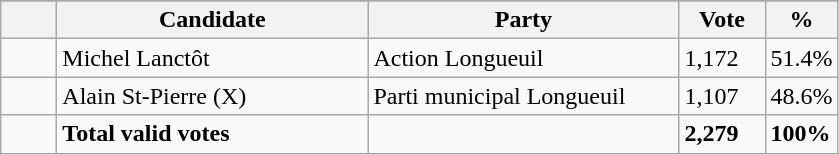<table class="wikitable">
<tr>
</tr>
<tr>
<th bgcolor="#DDDDFF" width="30px"></th>
<th bgcolor="#DDDDFF" width="200px">Candidate</th>
<th bgcolor="#DDDDFF" width="200px">Party</th>
<th bgcolor="#DDDDFF" width="50px">Vote</th>
<th bgcolor="#DDDDFF" width="30px">%</th>
</tr>
<tr>
<td> </td>
<td>Michel Lanctôt</td>
<td>Action Longueuil</td>
<td>1,172</td>
<td>51.4%</td>
</tr>
<tr>
<td> </td>
<td>Alain St-Pierre (X)</td>
<td>Parti municipal Longueuil</td>
<td>1,107</td>
<td>48.6%</td>
</tr>
<tr>
<td> </td>
<td><strong>Total valid votes</strong></td>
<td></td>
<td><strong>2,279</strong></td>
<td><strong>100%</strong></td>
</tr>
</table>
